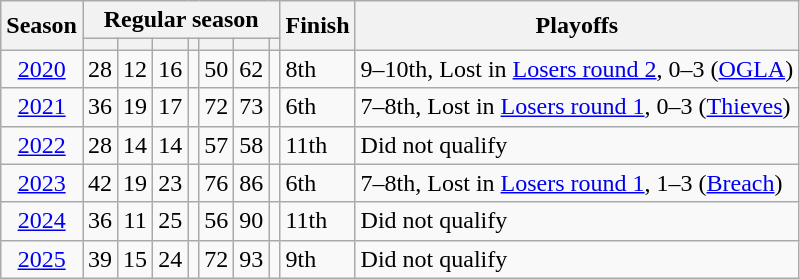<table class="wikitable" style="text-align:center;">
<tr>
<th rowspan="2">Season</th>
<th colspan="7">Regular season</th>
<th rowspan="2">Finish</th>
<th rowspan="2">Playoffs</th>
</tr>
<tr>
<th></th>
<th></th>
<th></th>
<th></th>
<th></th>
<th></th>
<th></th>
</tr>
<tr>
<td><a href='#'>2020</a></td>
<td>28</td>
<td>12</td>
<td>16</td>
<td></td>
<td>50</td>
<td>62</td>
<td></td>
<td align=left>8th</td>
<td align=left>9–10th, Lost in <a href='#'>Losers round 2</a>, 0–3 (<a href='#'>OGLA</a>)</td>
</tr>
<tr>
<td><a href='#'>2021</a></td>
<td>36</td>
<td>19</td>
<td>17</td>
<td></td>
<td>72</td>
<td>73</td>
<td></td>
<td align=left>6th</td>
<td align=left>7–8th, Lost in <a href='#'>Losers round 1</a>, 0–3 (<a href='#'>Thieves</a>)</td>
</tr>
<tr>
<td><a href='#'>2022</a></td>
<td>28</td>
<td>14</td>
<td>14</td>
<td></td>
<td>57</td>
<td>58</td>
<td></td>
<td align=left>11th</td>
<td align=left>Did not qualify</td>
</tr>
<tr>
<td><a href='#'>2023</a></td>
<td>42</td>
<td>19</td>
<td>23</td>
<td></td>
<td>76</td>
<td>86</td>
<td></td>
<td align=left>6th</td>
<td align=left>7–8th, Lost in <a href='#'>Losers round 1</a>, 1–3 (<a href='#'>Breach</a>)</td>
</tr>
<tr>
<td><a href='#'>2024</a></td>
<td>36</td>
<td>11</td>
<td>25</td>
<td></td>
<td>56</td>
<td>90</td>
<td></td>
<td align=left>11th</td>
<td align=left>Did not qualify</td>
</tr>
<tr>
<td><a href='#'>2025</a></td>
<td>39</td>
<td>15</td>
<td>24</td>
<td></td>
<td>72</td>
<td>93</td>
<td></td>
<td align=left>9th</td>
<td align=left>Did not qualify</td>
</tr>
</table>
